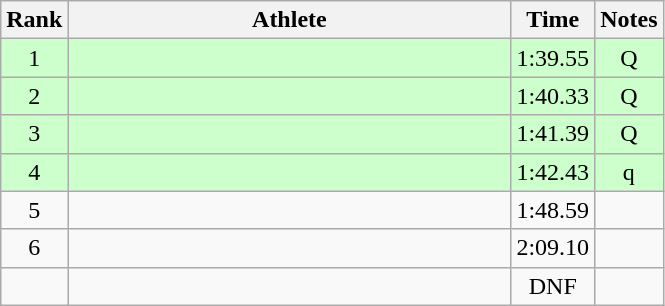<table class="wikitable" style="text-align:center">
<tr>
<th>Rank</th>
<th Style="width:18em">Athlete</th>
<th>Time</th>
<th>Notes</th>
</tr>
<tr style="background:#cfc">
<td>1</td>
<td style="text-align:left"></td>
<td>1:39.55</td>
<td>Q</td>
</tr>
<tr style="background:#cfc">
<td>2</td>
<td style="text-align:left"></td>
<td>1:40.33</td>
<td>Q</td>
</tr>
<tr style="background:#cfc">
<td>3</td>
<td style="text-align:left"></td>
<td>1:41.39</td>
<td>Q</td>
</tr>
<tr style="background:#cfc">
<td>4</td>
<td style="text-align:left"></td>
<td>1:42.43</td>
<td>q</td>
</tr>
<tr>
<td>5</td>
<td style="text-align:left"></td>
<td>1:48.59</td>
<td></td>
</tr>
<tr>
<td>6</td>
<td style="text-align:left"></td>
<td>2:09.10</td>
<td></td>
</tr>
<tr>
<td></td>
<td style="text-align:left"></td>
<td>DNF</td>
<td></td>
</tr>
</table>
